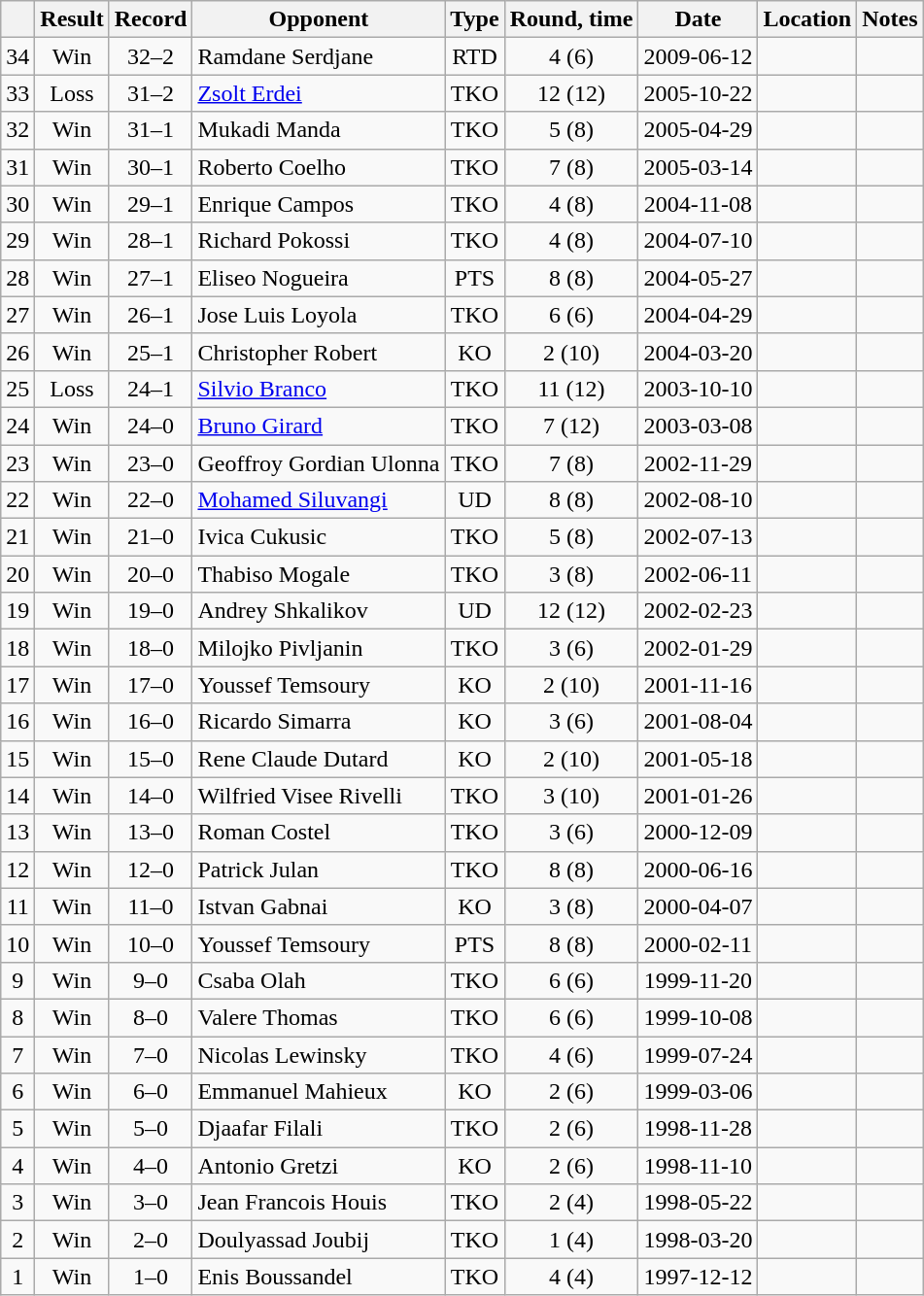<table class=wikitable style=text-align:center>
<tr>
<th></th>
<th>Result</th>
<th>Record</th>
<th>Opponent</th>
<th>Type</th>
<th>Round, time</th>
<th>Date</th>
<th>Location</th>
<th>Notes</th>
</tr>
<tr>
<td>34</td>
<td>Win</td>
<td>32–2</td>
<td align=left>Ramdane Serdjane</td>
<td>RTD</td>
<td>4 (6)</td>
<td>2009-06-12</td>
<td align=left></td>
<td align=left></td>
</tr>
<tr>
<td>33</td>
<td>Loss</td>
<td>31–2</td>
<td align=left><a href='#'>Zsolt Erdei</a></td>
<td>TKO</td>
<td>12 (12)</td>
<td>2005-10-22</td>
<td align=left></td>
<td align=left></td>
</tr>
<tr>
<td>32</td>
<td>Win</td>
<td>31–1</td>
<td align=left>Mukadi Manda</td>
<td>TKO</td>
<td>5 (8)</td>
<td>2005-04-29</td>
<td align=left></td>
<td align=left></td>
</tr>
<tr>
<td>31</td>
<td>Win</td>
<td>30–1</td>
<td align=left>Roberto Coelho</td>
<td>TKO</td>
<td>7 (8)</td>
<td>2005-03-14</td>
<td align=left></td>
<td align=left></td>
</tr>
<tr>
<td>30</td>
<td>Win</td>
<td>29–1</td>
<td align=left>Enrique Campos</td>
<td>TKO</td>
<td>4 (8)</td>
<td>2004-11-08</td>
<td align=left></td>
<td align=left></td>
</tr>
<tr>
<td>29</td>
<td>Win</td>
<td>28–1</td>
<td align=left>Richard Pokossi</td>
<td>TKO</td>
<td>4 (8)</td>
<td>2004-07-10</td>
<td align=left></td>
<td align=left></td>
</tr>
<tr>
<td>28</td>
<td>Win</td>
<td>27–1</td>
<td align=left>Eliseo Nogueira</td>
<td>PTS</td>
<td>8 (8)</td>
<td>2004-05-27</td>
<td align=left></td>
<td align=left></td>
</tr>
<tr>
<td>27</td>
<td>Win</td>
<td>26–1</td>
<td align=left>Jose Luis Loyola</td>
<td>TKO</td>
<td>6 (6)</td>
<td>2004-04-29</td>
<td align=left></td>
<td align=left></td>
</tr>
<tr>
<td>26</td>
<td>Win</td>
<td>25–1</td>
<td align=left>Christopher Robert</td>
<td>KO</td>
<td>2 (10)</td>
<td>2004-03-20</td>
<td align=left></td>
<td align=left></td>
</tr>
<tr>
<td>25</td>
<td>Loss</td>
<td>24–1</td>
<td align=left><a href='#'>Silvio Branco</a></td>
<td>TKO</td>
<td>11 (12)</td>
<td>2003-10-10</td>
<td align=left></td>
<td align=left></td>
</tr>
<tr>
<td>24</td>
<td>Win</td>
<td>24–0</td>
<td align=left><a href='#'>Bruno Girard</a></td>
<td>TKO</td>
<td>7 (12)</td>
<td>2003-03-08</td>
<td align=left></td>
<td align=left></td>
</tr>
<tr>
<td>23</td>
<td>Win</td>
<td>23–0</td>
<td align=left>Geoffroy Gordian Ulonna</td>
<td>TKO</td>
<td>7 (8)</td>
<td>2002-11-29</td>
<td align=left></td>
<td align=left></td>
</tr>
<tr>
<td>22</td>
<td>Win</td>
<td>22–0</td>
<td align=left><a href='#'>Mohamed Siluvangi</a></td>
<td>UD</td>
<td>8 (8)</td>
<td>2002-08-10</td>
<td align=left></td>
<td align=left></td>
</tr>
<tr>
<td>21</td>
<td>Win</td>
<td>21–0</td>
<td align=left>Ivica Cukusic</td>
<td>TKO</td>
<td>5 (8)</td>
<td>2002-07-13</td>
<td align=left></td>
<td align=left></td>
</tr>
<tr>
<td>20</td>
<td>Win</td>
<td>20–0</td>
<td align=left>Thabiso Mogale</td>
<td>TKO</td>
<td>3 (8)</td>
<td>2002-06-11</td>
<td align=left></td>
<td align=left></td>
</tr>
<tr>
<td>19</td>
<td>Win</td>
<td>19–0</td>
<td align=left>Andrey Shkalikov</td>
<td>UD</td>
<td>12 (12)</td>
<td>2002-02-23</td>
<td align=left></td>
<td align=left></td>
</tr>
<tr>
<td>18</td>
<td>Win</td>
<td>18–0</td>
<td align=left>Milojko Pivljanin</td>
<td>TKO</td>
<td>3 (6)</td>
<td>2002-01-29</td>
<td align=left></td>
<td align=left></td>
</tr>
<tr>
<td>17</td>
<td>Win</td>
<td>17–0</td>
<td align=left>Youssef Temsoury</td>
<td>KO</td>
<td>2 (10)</td>
<td>2001-11-16</td>
<td align=left></td>
<td align=left></td>
</tr>
<tr>
<td>16</td>
<td>Win</td>
<td>16–0</td>
<td align=left>Ricardo Simarra</td>
<td>KO</td>
<td>3 (6)</td>
<td>2001-08-04</td>
<td align=left></td>
<td align=left></td>
</tr>
<tr>
<td>15</td>
<td>Win</td>
<td>15–0</td>
<td align=left>Rene Claude Dutard</td>
<td>KO</td>
<td>2 (10)</td>
<td>2001-05-18</td>
<td align=left></td>
<td align=left></td>
</tr>
<tr>
<td>14</td>
<td>Win</td>
<td>14–0</td>
<td align=left>Wilfried Visee Rivelli</td>
<td>TKO</td>
<td>3 (10)</td>
<td>2001-01-26</td>
<td align=left></td>
<td align=left></td>
</tr>
<tr>
<td>13</td>
<td>Win</td>
<td>13–0</td>
<td align=left>Roman Costel</td>
<td>TKO</td>
<td>3 (6)</td>
<td>2000-12-09</td>
<td align=left></td>
<td align=left></td>
</tr>
<tr>
<td>12</td>
<td>Win</td>
<td>12–0</td>
<td align=left>Patrick Julan</td>
<td>TKO</td>
<td>8 (8)</td>
<td>2000-06-16</td>
<td align=left></td>
<td align=left></td>
</tr>
<tr>
<td>11</td>
<td>Win</td>
<td>11–0</td>
<td align=left>Istvan Gabnai</td>
<td>KO</td>
<td>3 (8)</td>
<td>2000-04-07</td>
<td align=left></td>
<td align=left></td>
</tr>
<tr>
<td>10</td>
<td>Win</td>
<td>10–0</td>
<td align=left>Youssef Temsoury</td>
<td>PTS</td>
<td>8 (8)</td>
<td>2000-02-11</td>
<td align=left></td>
<td align=left></td>
</tr>
<tr>
<td>9</td>
<td>Win</td>
<td>9–0</td>
<td align=left>Csaba Olah</td>
<td>TKO</td>
<td>6 (6)</td>
<td>1999-11-20</td>
<td align=left></td>
<td align=left></td>
</tr>
<tr>
<td>8</td>
<td>Win</td>
<td>8–0</td>
<td align=left>Valere Thomas</td>
<td>TKO</td>
<td>6 (6)</td>
<td>1999-10-08</td>
<td align=left></td>
<td align=left></td>
</tr>
<tr>
<td>7</td>
<td>Win</td>
<td>7–0</td>
<td align=left>Nicolas Lewinsky</td>
<td>TKO</td>
<td>4 (6)</td>
<td>1999-07-24</td>
<td align=left></td>
<td align=left></td>
</tr>
<tr>
<td>6</td>
<td>Win</td>
<td>6–0</td>
<td align=left>Emmanuel Mahieux</td>
<td>KO</td>
<td>2 (6)</td>
<td>1999-03-06</td>
<td align=left></td>
<td align=left></td>
</tr>
<tr>
<td>5</td>
<td>Win</td>
<td>5–0</td>
<td align=left>Djaafar Filali</td>
<td>TKO</td>
<td>2 (6)</td>
<td>1998-11-28</td>
<td align=left></td>
<td align=left></td>
</tr>
<tr>
<td>4</td>
<td>Win</td>
<td>4–0</td>
<td align=left>Antonio Gretzi</td>
<td>KO</td>
<td>2 (6)</td>
<td>1998-11-10</td>
<td align=left></td>
<td align=left></td>
</tr>
<tr>
<td>3</td>
<td>Win</td>
<td>3–0</td>
<td align=left>Jean Francois Houis</td>
<td>TKO</td>
<td>2 (4)</td>
<td>1998-05-22</td>
<td align=left></td>
<td align=left></td>
</tr>
<tr>
<td>2</td>
<td>Win</td>
<td>2–0</td>
<td align=left>Doulyassad Joubij</td>
<td>TKO</td>
<td>1 (4)</td>
<td>1998-03-20</td>
<td align=left></td>
<td align=left></td>
</tr>
<tr>
<td>1</td>
<td>Win</td>
<td>1–0</td>
<td align=left>Enis Boussandel</td>
<td>TKO</td>
<td>4 (4)</td>
<td>1997-12-12</td>
<td align=left></td>
<td align=left></td>
</tr>
</table>
